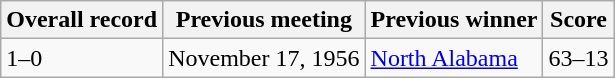<table class="wikitable">
<tr>
<th>Overall record</th>
<th>Previous meeting</th>
<th>Previous winner</th>
<th>Score</th>
</tr>
<tr>
<td>1–0</td>
<td>November 17, 1956</td>
<td><a href='#'>North Alabama</a></td>
<td>63–13</td>
</tr>
</table>
